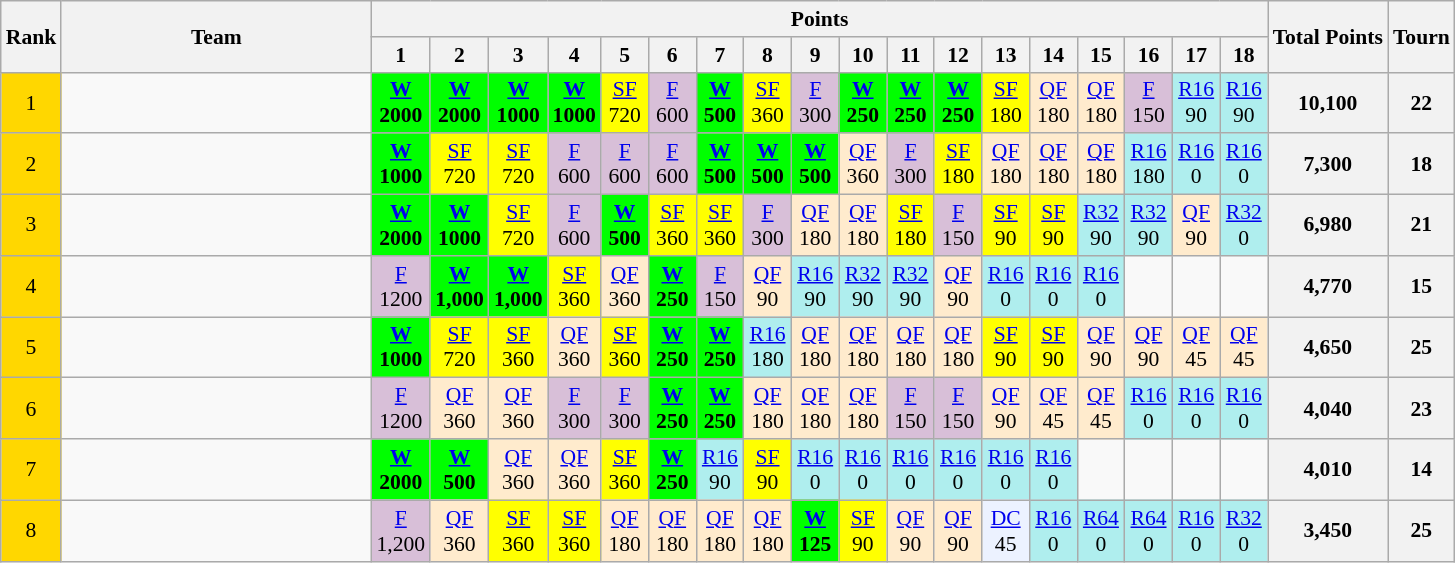<table class=wikitable style=font-size:90%;text-align:center>
<tr>
<th rowspan="2" style="width:20px;">Rank</th>
<th rowspan="2" style="width:200px;">Team</th>
<th colspan="18" style="width:50px;">Points</th>
<th rowspan=2>Total Points</th>
<th rowspan=2>Tourn</th>
</tr>
<tr>
<th width=25>1</th>
<th width=25>2</th>
<th width=25>3</th>
<th width=25>4</th>
<th width=25>5</th>
<th width=25>6</th>
<th width=25>7</th>
<th width=25>8</th>
<th width=25>9</th>
<th width=25>10</th>
<th width=25>11</th>
<th width=25>12</th>
<th width=25>13</th>
<th width=25>14</th>
<th width=25>15</th>
<th width=25>16</th>
<th width=25>17</th>
<th width=25>18</th>
</tr>
<tr>
<td bgcolor=gold>1</td>
<td align=left><br></td>
<td bgcolor=lime><strong><a href='#'>W</a><br>2000</strong></td>
<td bgcolor=lime><strong><a href='#'>W</a><br>2000</strong></td>
<td bgcolor=lime><strong><a href='#'>W</a><br>1000</strong></td>
<td bgcolor=lime><strong><a href='#'>W</a><br>1000</strong></td>
<td bgcolor=yellow><a href='#'>SF</a><br>720</td>
<td bgcolor=thistle><a href='#'>F</a><br>600</td>
<td bgcolor=lime> <strong><a href='#'>W</a><br>500</strong></td>
<td bgcolor=yellow><a href='#'>SF</a><br>360</td>
<td bgcolor=thistle><a href='#'>F</a><br>300</td>
<td bgcolor=lime> <strong><a href='#'>W</a><br>250</strong></td>
<td bgcolor=lime> <strong><a href='#'>W</a><br>250</strong></td>
<td bgcolor=lime> <strong><a href='#'>W</a><br>250</strong></td>
<td bgcolor=yellow><a href='#'>SF</a><br>180</td>
<td bgcolor=#ffebcd><a href='#'>QF</a><br>180</td>
<td bgcolor=#ffebcd><a href='#'>QF</a><br>180</td>
<td bgcolor=thistle><a href='#'>F</a><br>150</td>
<td bgcolor=#afeeee><a href='#'>R16</a><br>90</td>
<td bgcolor=#afeeee><a href='#'>R16</a><br>90</td>
<th>10,100</th>
<th>22</th>
</tr>
<tr>
<td bgcolor=gold>2</td>
<td align=left><br></td>
<td bgcolor=lime><strong><a href='#'>W</a><br>1000</strong></td>
<td bgcolor=yellow><a href='#'>SF</a><br>720</td>
<td bgcolor=yellow><a href='#'>SF</a><br>720</td>
<td bgcolor=thistle><a href='#'>F</a><br>600</td>
<td bgcolor=thistle><a href='#'>F</a><br>600</td>
<td bgcolor=thistle><a href='#'>F</a><br>600</td>
<td bgcolor=lime> <strong><a href='#'>W</a><br>500</strong></td>
<td bgcolor=lime> <strong><a href='#'>W</a><br>500</strong></td>
<td bgcolor=lime> <strong><a href='#'>W</a><br>500</strong></td>
<td bgcolor=#ffebcd><a href='#'>QF</a><br>360</td>
<td bgcolor=thistle><a href='#'>F</a><br>300</td>
<td bgcolor=yellow><a href='#'>SF</a><br>180</td>
<td bgcolor=#ffebcd><a href='#'>QF</a><br>180</td>
<td bgcolor=#ffebcd><a href='#'>QF</a><br>180</td>
<td bgcolor=#ffebcd><a href='#'>QF</a><br>180</td>
<td bgcolor=#afeeee><a href='#'>R16</a><br>180</td>
<td bgcolor=#afeeee><a href='#'>R16</a><br>0</td>
<td bgcolor=#afeeee><a href='#'>R16</a><br>0</td>
<th>7,300</th>
<th>18</th>
</tr>
<tr>
<td bgcolor=gold>3</td>
<td align=left><br></td>
<td bgcolor=lime><strong><a href='#'>W</a><br>2000</strong></td>
<td bgcolor=lime><strong><a href='#'>W</a><br>1000</strong></td>
<td bgcolor=yellow><a href='#'>SF</a><br>720</td>
<td bgcolor=thistle><a href='#'>F</a><br>600</td>
<td bgcolor=lime><strong><a href='#'>W</a><br>500</strong></td>
<td bgcolor=yellow><a href='#'>SF</a><br>360</td>
<td bgcolor=yellow><a href='#'>SF</a><br>360</td>
<td bgcolor=thistle><a href='#'>F</a><br>300</td>
<td bgcolor=#ffebcd><a href='#'>QF</a><br>180</td>
<td bgcolor=#ffebcd><a href='#'>QF</a><br>180</td>
<td bgcolor=yellow><a href='#'>SF</a><br>180</td>
<td bgcolor=thistle><a href='#'>F</a><br>150</td>
<td bgcolor=yellow><a href='#'>SF</a><br>90</td>
<td bgcolor=yellow><a href='#'>SF</a><br>90</td>
<td bgcolor=#afeeee><a href='#'>R32</a><br>90</td>
<td bgcolor=#afeeee><a href='#'>R32</a><br>90</td>
<td bgcolor=#ffebcd><a href='#'>QF</a><br>90</td>
<td bgcolor=#afeeee><a href='#'>R32</a><br>0</td>
<th>6,980</th>
<th>21</th>
</tr>
<tr>
<td bgcolor=gold>4</td>
<td align=left><br></td>
<td bgcolor=thistle><a href='#'>F</a><br>1200</td>
<td bgcolor=lime><strong><a href='#'>W</a><br>1,000</strong></td>
<td bgcolor=lime><strong><a href='#'>W</a><br>1,000</strong></td>
<td bgcolor=yellow><a href='#'>SF</a><br>360</td>
<td bgcolor=#ffebcd><a href='#'>QF</a><br>360</td>
<td bgcolor=lime><strong><a href='#'>W</a><br>250</strong></td>
<td bgcolor=thistle><a href='#'>F</a><br>150</td>
<td bgcolor=#ffebcd><a href='#'>QF</a><br>90</td>
<td bgcolor=#afeeee><a href='#'>R16</a><br>90</td>
<td bgcolor=#afeeee><a href='#'>R32</a><br>90</td>
<td bgcolor=#afeeee><a href='#'>R32</a><br>90</td>
<td bgcolor=#ffebcd><a href='#'>QF</a><br>90</td>
<td bgcolor=#afeeee><a href='#'>R16</a><br>0</td>
<td bgcolor=#afeeee><a href='#'>R16</a><br>0</td>
<td bgcolor=#afeeee><a href='#'>R16</a><br>0</td>
<td></td>
<td></td>
<td></td>
<th>4,770</th>
<th>15</th>
</tr>
<tr>
<td bgcolor=gold>5</td>
<td align=left><br></td>
<td bgcolor=lime><strong><a href='#'>W</a><br>1000</strong></td>
<td bgcolor=yellow><a href='#'>SF</a><br>720</td>
<td bgcolor=yellow><a href='#'>SF</a><br>360</td>
<td bgcolor=#ffebcd><a href='#'>QF</a><br>360</td>
<td bgcolor=yellow><a href='#'>SF</a><br>360</td>
<td bgcolor=lime><strong><a href='#'>W</a><br>250</strong></td>
<td bgcolor=lime><strong><a href='#'>W</a><br>250</strong></td>
<td bgcolor=#afeeee><a href='#'>R16</a><br>180</td>
<td bgcolor=#ffebcd><a href='#'>QF</a><br>180</td>
<td bgcolor=#ffebcd><a href='#'>QF</a><br>180</td>
<td bgcolor=#ffebcd><a href='#'>QF</a><br>180</td>
<td bgcolor=#ffebcd><a href='#'>QF</a><br>180</td>
<td bgcolor=yellow><a href='#'>SF</a><br>90</td>
<td bgcolor=yellow><a href='#'>SF</a><br>90</td>
<td bgcolor=#ffebcd><a href='#'>QF</a><br>90</td>
<td bgcolor=#ffebcd><a href='#'>QF</a><br>90</td>
<td bgcolor=#ffebcd><a href='#'>QF</a><br>45</td>
<td bgcolor=#ffebcd><a href='#'>QF</a><br>45</td>
<th>4,650</th>
<th>25</th>
</tr>
<tr>
<td bgcolor=gold>6</td>
<td align=left><br></td>
<td bgcolor=thistle><a href='#'>F</a><br>1200</td>
<td bgcolor=#ffebcd><a href='#'>QF</a><br>360</td>
<td bgcolor=#ffebcd><a href='#'>QF</a><br>360</td>
<td bgcolor=thistle><a href='#'>F</a><br>300</td>
<td bgcolor=thistle><a href='#'>F</a><br>300</td>
<td bgcolor=lime><strong><a href='#'>W</a><br>250</strong></td>
<td bgcolor=lime><strong><a href='#'>W</a><br>250</strong></td>
<td bgcolor=#ffebcd><a href='#'>QF</a><br>180</td>
<td bgcolor=#ffebcd><a href='#'>QF</a><br>180</td>
<td bgcolor=#ffebcd><a href='#'>QF</a><br>180</td>
<td bgcolor=thistle><a href='#'>F</a><br>150</td>
<td bgcolor=thistle><a href='#'>F</a><br>150</td>
<td bgcolor=#ffebcd><a href='#'>QF</a><br>90</td>
<td bgcolor=#ffebcd><a href='#'>QF</a><br>45</td>
<td bgcolor=#ffebcd><a href='#'>QF</a><br>45</td>
<td bgcolor=#afeeee><a href='#'>R16</a><br>0</td>
<td bgcolor=#afeeee><a href='#'>R16</a><br>0</td>
<td bgcolor=#afeeee><a href='#'>R16</a><br>0</td>
<th>4,040</th>
<th>23</th>
</tr>
<tr>
<td bgcolor=gold>7</td>
<td align=left><br></td>
<td bgcolor=lime><strong><a href='#'>W</a><br>2000</strong></td>
<td bgcolor=lime><strong><a href='#'>W</a><br>500</strong></td>
<td bgcolor=#ffebcd><a href='#'>QF</a><br>360</td>
<td bgcolor=#ffebcd><a href='#'>QF</a><br>360</td>
<td bgcolor=yellow><a href='#'>SF</a><br>360</td>
<td bgcolor=lime><strong><a href='#'>W</a><br>250</strong></td>
<td bgcolor=#afeeee><a href='#'>R16</a><br>90</td>
<td bgcolor=yellow><a href='#'>SF</a><br>90</td>
<td bgcolor=#afeeee><a href='#'>R16</a><br>0</td>
<td bgcolor=#afeeee><a href='#'>R16</a><br>0</td>
<td bgcolor=#afeeee><a href='#'>R16</a><br>0</td>
<td bgcolor=#afeeee><a href='#'>R16</a><br>0</td>
<td bgcolor=#afeeee><a href='#'>R16</a><br>0</td>
<td bgcolor=#afeeee><a href='#'>R16</a><br>0</td>
<td></td>
<td></td>
<td></td>
<td></td>
<th>4,010</th>
<th>14</th>
</tr>
<tr>
<td bgcolor=gold>8</td>
<td align=left><br></td>
<td bgcolor=thistle><a href='#'>F</a><br>1,200</td>
<td bgcolor=#ffebcd><a href='#'>QF</a><br>360</td>
<td bgcolor=yellow><a href='#'>SF</a><br>360</td>
<td bgcolor=yellow><a href='#'>SF</a><br>360</td>
<td bgcolor=#ffebcd><a href='#'>QF</a><br>180</td>
<td bgcolor=#ffebcd><a href='#'>QF</a><br>180</td>
<td bgcolor=#ffebcd><a href='#'>QF</a><br>180</td>
<td bgcolor=#ffebcd><a href='#'>QF</a><br>180</td>
<td bgcolor=lime><strong><a href='#'>W</a><br>125</strong></td>
<td bgcolor=yellow><a href='#'>SF</a><br>90</td>
<td bgcolor=#ffebcd><a href='#'>QF</a><br>90</td>
<td bgcolor=#ffebcd><a href='#'>QF</a><br>90</td>
<td bgcolor=ECF2FF><a href='#'>DC</a><br>45</td>
<td bgcolor=#afeeee><a href='#'>R16</a><br>0</td>
<td bgcolor=#afeeee><a href='#'>R64</a><br>0</td>
<td bgcolor=#afeeee><a href='#'>R64</a><br>0</td>
<td bgcolor=#afeeee><a href='#'>R16</a><br>0</td>
<td bgcolor=#afeeee><a href='#'>R32</a><br>0</td>
<th>3,450</th>
<th>25</th>
</tr>
</table>
